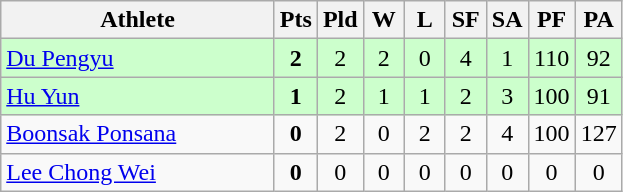<table class=wikitable style="text-align:center">
<tr>
<th width=175>Athlete</th>
<th width=20>Pts</th>
<th width=20>Pld</th>
<th width=20>W</th>
<th width=20>L</th>
<th width=20>SF</th>
<th width=20>SA</th>
<th width=20>PF</th>
<th width=20>PA</th>
</tr>
<tr bgcolor=ccffcc>
<td style="text-align:left"> <a href='#'>Du Pengyu</a></td>
<td><strong>2</strong></td>
<td>2</td>
<td>2</td>
<td>0</td>
<td>4</td>
<td>1</td>
<td>110</td>
<td>92</td>
</tr>
<tr bgcolor=ccffcc>
<td style="text-align:left"> <a href='#'>Hu Yun</a></td>
<td><strong>1</strong></td>
<td>2</td>
<td>1</td>
<td>1</td>
<td>2</td>
<td>3</td>
<td>100</td>
<td>91</td>
</tr>
<tr bgcolor=>
<td style="text-align:left"> <a href='#'>Boonsak Ponsana</a></td>
<td><strong>0</strong></td>
<td>2</td>
<td>0</td>
<td>2</td>
<td>2</td>
<td>4</td>
<td>100</td>
<td>127</td>
</tr>
<tr bgcolor=>
<td style="text-align:left"> <a href='#'>Lee Chong Wei</a></td>
<td><strong>0</strong></td>
<td>0</td>
<td>0</td>
<td>0</td>
<td>0</td>
<td>0</td>
<td>0</td>
<td>0</td>
</tr>
</table>
